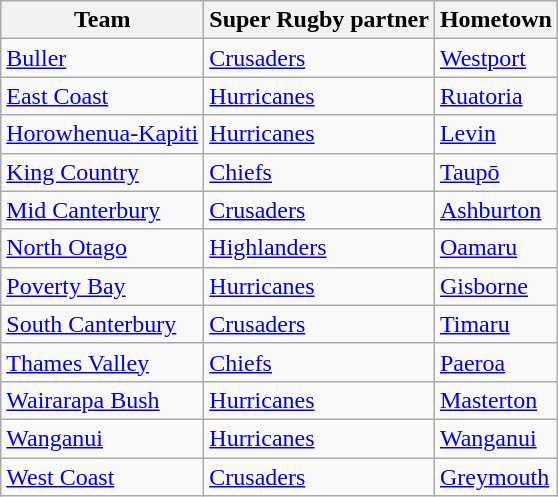<table class="wikitable sortable">
<tr>
<th>Team</th>
<th>Super Rugby partner</th>
<th>Hometown</th>
</tr>
<tr>
<td><a href='#'>Buller</a></td>
<td><a href='#'>Crusaders</a></td>
<td><a href='#'>Westport</a></td>
</tr>
<tr>
<td><a href='#'>East Coast</a></td>
<td><a href='#'>Hurricanes</a></td>
<td><a href='#'>Ruatoria</a></td>
</tr>
<tr>
<td><a href='#'>Horowhenua-Kapiti</a></td>
<td><a href='#'>Hurricanes</a></td>
<td><a href='#'>Levin</a></td>
</tr>
<tr>
<td><a href='#'>King Country</a></td>
<td><a href='#'>Chiefs</a></td>
<td><a href='#'>Taupō</a></td>
</tr>
<tr>
<td><a href='#'>Mid Canterbury</a></td>
<td><a href='#'>Crusaders</a></td>
<td><a href='#'>Ashburton</a></td>
</tr>
<tr>
<td><a href='#'>North Otago</a></td>
<td><a href='#'>Highlanders</a></td>
<td><a href='#'>Oamaru</a></td>
</tr>
<tr>
<td><a href='#'>Poverty Bay</a></td>
<td><a href='#'>Hurricanes</a></td>
<td><a href='#'>Gisborne</a></td>
</tr>
<tr>
<td><a href='#'>South Canterbury</a></td>
<td><a href='#'>Crusaders</a></td>
<td><a href='#'>Timaru</a></td>
</tr>
<tr>
<td><a href='#'>Thames Valley</a></td>
<td><a href='#'>Chiefs</a></td>
<td><a href='#'>Paeroa</a></td>
</tr>
<tr>
<td><a href='#'>Wairarapa Bush</a></td>
<td><a href='#'>Hurricanes</a></td>
<td><a href='#'>Masterton</a></td>
</tr>
<tr>
<td><a href='#'>Wanganui</a></td>
<td><a href='#'>Hurricanes</a></td>
<td><a href='#'>Wanganui</a></td>
</tr>
<tr>
<td><a href='#'>West Coast</a></td>
<td><a href='#'>Crusaders</a></td>
<td><a href='#'>Greymouth</a></td>
</tr>
</table>
